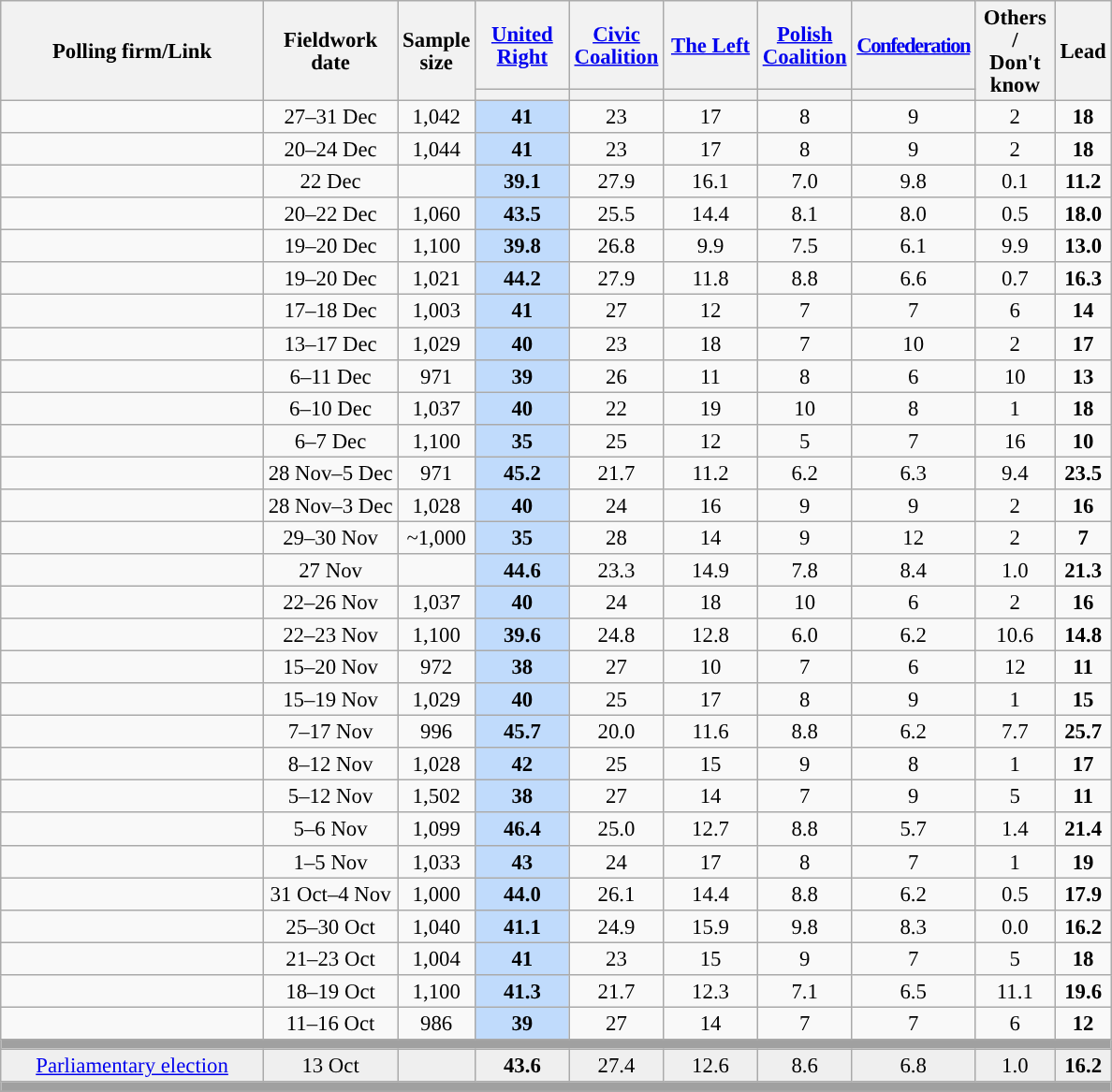<table class="wikitable sortable collapsible" style="text-align:center; font-size:95%; line-height:16px">
<tr background-color:#E9E9E9">
<th rowspan="2" style="width:180px;">Polling firm/Link</th>
<th rowspan="2" data-sort-type="date">Fieldwork<br>date</th>
<th rowspan="2" style="width:20px;">Sample<br>size</th>
<th style="width:60px;" class="unsortable"><a href='#'>United Right</a></th>
<th style="width:60px;" class="unsortable"><a href='#'>Civic Coalition</a></th>
<th style="width:60px;" class="unsortable"><a href='#'>The Left</a></th>
<th style="width:60px;" class="unsortable"><a href='#'>Polish Coalition</a></th>
<th style="width:60px;letter-spacing: -1px;" class="unsortable"><a href='#'>Confederation</a></th>
<th rowspan="2" data-sort-type="number" style="width:50px;">Others /<br>Don't know</th>
<th rowspan="2" data-sort-type="number" style="width:30px;">Lead</th>
</tr>
<tr>
<th data-sort-type="number" style="height:1px; background:"></th>
<th data-sort-type="number" style="height:1px; background:"></th>
<th data-sort-type="number" style="height:1px; background:"></th>
<th data-sort-type="number" style="height:1px; background:"></th>
<th data-sort-type="number" style="height:1px; background:"></th>
</tr>
<tr>
<td></td>
<td data-sort-value="2019-12-31">27–31 Dec</td>
<td>1,042</td>
<td style="background:#C0DBFC"><strong>41</strong></td>
<td>23</td>
<td>17</td>
<td>8</td>
<td>9</td>
<td>2</td>
<td style="background:"><strong>18</strong></td>
</tr>
<tr>
<td></td>
<td data-sort-value="2019-12-24">20–24 Dec</td>
<td>1,044</td>
<td style="background:#C0DBFC"><strong>41</strong></td>
<td>23</td>
<td>17</td>
<td>8</td>
<td>9</td>
<td>2</td>
<td style="background:"><strong>18</strong></td>
</tr>
<tr>
<td></td>
<td data-sort-value="2019-12-22">22 Dec</td>
<td></td>
<td style="background:#C0DBFC"><strong>39.1</strong></td>
<td>27.9</td>
<td>16.1</td>
<td>7.0</td>
<td>9.8</td>
<td>0.1</td>
<td style="background:"><strong>11.2</strong></td>
</tr>
<tr>
<td></td>
<td data-sort-value="2019-12-22">20–22 Dec</td>
<td>1,060</td>
<td style="background:#C0DBFC"><strong>43.5</strong></td>
<td>25.5</td>
<td>14.4</td>
<td>8.1</td>
<td>8.0</td>
<td>0.5</td>
<td style="background:"><strong>18.0</strong></td>
</tr>
<tr>
<td></td>
<td data-sort-value="2019-12-20">19–20 Dec</td>
<td>1,100</td>
<td style="background:#C0DBFC"><strong>39.8</strong></td>
<td>26.8</td>
<td>9.9</td>
<td>7.5</td>
<td>6.1</td>
<td>9.9</td>
<td style="background:"><strong>13.0</strong></td>
</tr>
<tr>
<td></td>
<td data-sort-value="2019-12-20">19–20 Dec</td>
<td>1,021</td>
<td style="background:#C0DBFC"><strong>44.2</strong></td>
<td>27.9</td>
<td>11.8</td>
<td>8.8</td>
<td>6.6</td>
<td>0.7</td>
<td style="background:"><strong>16.3</strong></td>
</tr>
<tr>
<td></td>
<td data-sort-value="2019-12-18">17–18 Dec</td>
<td>1,003</td>
<td style="background:#C0DBFC"><strong>41</strong></td>
<td>27</td>
<td>12</td>
<td>7</td>
<td>7</td>
<td>6</td>
<td style="background:"><strong>14</strong></td>
</tr>
<tr>
<td></td>
<td data-sort-value="2019-12-17">13–17 Dec</td>
<td>1,029</td>
<td style="background:#C0DBFC"><strong>40</strong></td>
<td>23</td>
<td>18</td>
<td>7</td>
<td>10</td>
<td>2</td>
<td style="background:"><strong>17</strong></td>
</tr>
<tr>
<td></td>
<td data-sort-value="2019-12-11">6–11 Dec</td>
<td>971</td>
<td style="background:#C0DBFC"><strong>39</strong></td>
<td>26</td>
<td>11</td>
<td>8</td>
<td>6</td>
<td>10</td>
<td style="background:"><strong>13</strong></td>
</tr>
<tr>
<td></td>
<td data-sort-value="2019-12-10">6–10 Dec</td>
<td>1,037</td>
<td style="background:#C0DBFC"><strong>40</strong></td>
<td>22</td>
<td>19</td>
<td>10</td>
<td>8</td>
<td>1</td>
<td style="background:"><strong>18</strong></td>
</tr>
<tr>
<td></td>
<td data-sort-value="2019-12-07">6–7 Dec</td>
<td>1,100</td>
<td style="background:#C0DBFC"><strong>35</strong></td>
<td>25</td>
<td>12</td>
<td>5</td>
<td>7</td>
<td>16</td>
<td style="background:"><strong>10</strong></td>
</tr>
<tr>
<td></td>
<td data-sort-value="2019-12-05">28 Nov–5 Dec</td>
<td>971</td>
<td style="background:#C0DBFC"><strong>45.2</strong></td>
<td>21.7</td>
<td>11.2</td>
<td>6.2</td>
<td>6.3</td>
<td>9.4</td>
<td style="background:"><strong>23.5</strong></td>
</tr>
<tr>
<td></td>
<td data-sort-value="2019-12-03">28 Nov–3 Dec</td>
<td>1,028</td>
<td style="background:#C0DBFC"><strong>40</strong></td>
<td>24</td>
<td>16</td>
<td>9</td>
<td>9</td>
<td>2</td>
<td style="background:"><strong>16</strong></td>
</tr>
<tr>
<td></td>
<td data-sort-value="2019-11-30">29–30 Nov</td>
<td>~1,000</td>
<td style="background:#C0DBFC"><strong>35</strong></td>
<td>28</td>
<td>14</td>
<td>9</td>
<td>12</td>
<td>2</td>
<td style="background:"><strong>7</strong></td>
</tr>
<tr>
<td></td>
<td data-sort-value="2019-11-27">27 Nov</td>
<td></td>
<td style="background:#C0DBFC"><strong>44.6</strong></td>
<td>23.3</td>
<td>14.9</td>
<td>7.8</td>
<td>8.4</td>
<td>1.0</td>
<td style="background:"><strong>21.3</strong></td>
</tr>
<tr>
<td></td>
<td data-sort-value="2019-11-26">22–26 Nov</td>
<td>1,037</td>
<td style="background:#C0DBFC"><strong>40</strong></td>
<td>24</td>
<td>18</td>
<td>10</td>
<td>6</td>
<td>2</td>
<td style="background:"><strong>16</strong></td>
</tr>
<tr>
<td></td>
<td data-sort-value="2019-11-23">22–23 Nov</td>
<td>1,100</td>
<td style="background:#C0DBFC"><strong>39.6</strong></td>
<td>24.8</td>
<td>12.8</td>
<td>6.0</td>
<td>6.2</td>
<td>10.6</td>
<td style="background:"><strong>14.8</strong></td>
</tr>
<tr>
<td></td>
<td data-sort-value="2019-11-20">15–20 Nov</td>
<td>972</td>
<td style="background:#C0DBFC"><strong>38</strong></td>
<td>27</td>
<td>10</td>
<td>7</td>
<td>6</td>
<td>12</td>
<td style="background:"><strong>11</strong></td>
</tr>
<tr>
<td></td>
<td data-sort-value="2019-11-19">15–19 Nov</td>
<td>1,029</td>
<td style="background:#C0DBFC"><strong>40</strong></td>
<td>25</td>
<td>17</td>
<td>8</td>
<td>9</td>
<td>1</td>
<td style="background:"><strong>15</strong></td>
</tr>
<tr>
<td></td>
<td data-sort-value="2019-11-17">7–17 Nov</td>
<td>996</td>
<td style="background:#C0DBFC"><strong>45.7</strong></td>
<td>20.0</td>
<td>11.6</td>
<td>8.8</td>
<td>6.2</td>
<td>7.7</td>
<td style="background:"><strong>25.7</strong></td>
</tr>
<tr>
<td></td>
<td data-sort-value="2019-11-12">8–12 Nov</td>
<td>1,028</td>
<td style="background:#C0DBFC"><strong>42</strong></td>
<td>25</td>
<td>15</td>
<td>9</td>
<td>8</td>
<td>1</td>
<td style="background:"><strong>17</strong></td>
</tr>
<tr>
<td></td>
<td data-sort-value="2019-11-12">5–12 Nov</td>
<td>1,502</td>
<td style="background:#C0DBFC"><strong>38</strong></td>
<td>27</td>
<td>14</td>
<td>7</td>
<td>9</td>
<td>5</td>
<td style="background:"><strong>11</strong></td>
</tr>
<tr>
<td></td>
<td data-sort-value="2019-11-06">5–6 Nov</td>
<td>1,099</td>
<td style="background:#C0DBFC"><strong>46.4</strong></td>
<td>25.0</td>
<td>12.7</td>
<td>8.8</td>
<td>5.7</td>
<td>1.4</td>
<td style="background:"><strong>21.4</strong></td>
</tr>
<tr>
<td></td>
<td data-sort-value="2019-11-05">1–5 Nov</td>
<td>1,033</td>
<td style="background:#C0DBFC"><strong>43</strong></td>
<td>24</td>
<td>17</td>
<td>8</td>
<td>7</td>
<td>1</td>
<td style="background:"><strong>19</strong></td>
</tr>
<tr>
<td></td>
<td data-sort-value="2019-11-04">31 Oct–4 Nov</td>
<td>1,000</td>
<td style="background:#C0DBFC"><strong>44.0</strong></td>
<td>26.1</td>
<td>14.4</td>
<td>8.8</td>
<td>6.2</td>
<td>0.5</td>
<td style="background:"><strong>17.9</strong></td>
</tr>
<tr>
<td></td>
<td data-sort-value="2019-10-30">25–30 Oct</td>
<td>1,040</td>
<td style="background:#C0DBFC"><strong>41.1</strong></td>
<td>24.9</td>
<td>15.9</td>
<td>9.8</td>
<td>8.3</td>
<td>0.0</td>
<td style="background:"><strong>16.2</strong></td>
</tr>
<tr>
<td></td>
<td data-sort-value="2019-10-23">21–23 Oct</td>
<td>1,004</td>
<td style="background:#C0DBFC"><strong>41</strong></td>
<td>23</td>
<td>15</td>
<td>9</td>
<td>7</td>
<td>5</td>
<td style="background:"><strong>18</strong></td>
</tr>
<tr>
<td></td>
<td data-sort-value="2019-10-19">18–19 Oct</td>
<td>1,100</td>
<td style="background:#C0DBFC"><strong>41.3</strong></td>
<td>21.7</td>
<td>12.3</td>
<td>7.1</td>
<td>6.5</td>
<td>11.1</td>
<td style="background:"><strong>19.6</strong></td>
</tr>
<tr>
<td></td>
<td data-sort-value="2019-10-16">11–16 Oct</td>
<td>986</td>
<td style="background:#C0DBFC"><strong>39</strong></td>
<td>27</td>
<td>14</td>
<td>7</td>
<td>7</td>
<td>6</td>
<td style="background:"><strong>12</strong></td>
</tr>
<tr>
<td colspan="14" style="background:#A0A0A0"></td>
</tr>
<tr style="background:#EFEFEF;">
<td><a href='#'>Parliamentary election</a></td>
<td data-sort-value="2019-10-13">13 Oct</td>
<td></td>
<td style="background:"><strong>43.6</strong></td>
<td>27.4</td>
<td>12.6</td>
<td>8.6</td>
<td>6.8</td>
<td>1.0</td>
<td style="background:"><strong>16.2</strong></td>
</tr>
<tr>
<td colspan="14" style="background:#A0A0A0"></td>
</tr>
<tr>
</tr>
</table>
